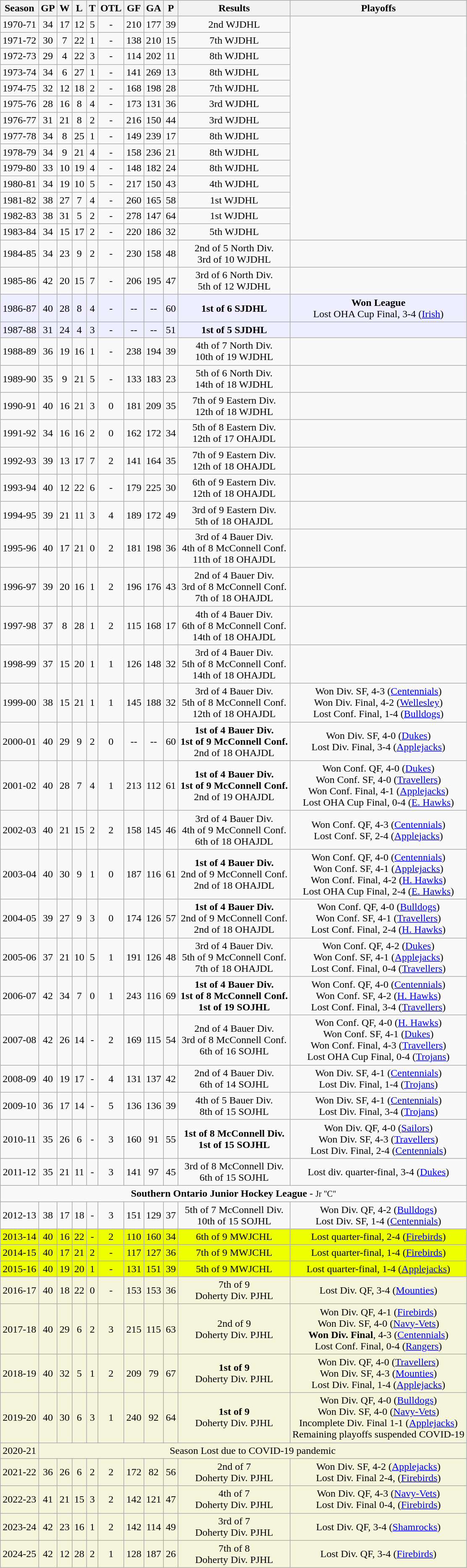<table class="wikitable">
<tr>
<th>Season</th>
<th>GP</th>
<th>W</th>
<th>L</th>
<th>T</th>
<th>OTL</th>
<th>GF</th>
<th>GA</th>
<th>P</th>
<th>Results</th>
<th>Playoffs</th>
</tr>
<tr align="center">
<td>1970-71</td>
<td>34</td>
<td>17</td>
<td>12</td>
<td>5</td>
<td>-</td>
<td>210</td>
<td>177</td>
<td>39</td>
<td>2nd WJDHL</td>
</tr>
<tr align="center">
<td>1971-72</td>
<td>30</td>
<td>7</td>
<td>22</td>
<td>1</td>
<td>-</td>
<td>138</td>
<td>210</td>
<td>15</td>
<td>7th WJDHL</td>
</tr>
<tr align="center">
<td>1972-73</td>
<td>29</td>
<td>4</td>
<td>22</td>
<td>3</td>
<td>-</td>
<td>114</td>
<td>202</td>
<td>11</td>
<td>8th WJDHL</td>
</tr>
<tr align="center">
<td>1973-74</td>
<td>34</td>
<td>6</td>
<td>27</td>
<td>1</td>
<td>-</td>
<td>141</td>
<td>269</td>
<td>13</td>
<td>8th WJDHL</td>
</tr>
<tr align="center">
<td>1974-75</td>
<td>32</td>
<td>12</td>
<td>18</td>
<td>2</td>
<td>-</td>
<td>168</td>
<td>198</td>
<td>28</td>
<td>7th WJDHL</td>
</tr>
<tr align="center">
<td>1975-76</td>
<td>28</td>
<td>16</td>
<td>8</td>
<td>4</td>
<td>-</td>
<td>173</td>
<td>131</td>
<td>36</td>
<td>3rd WJDHL</td>
</tr>
<tr align="center">
<td>1976-77</td>
<td>31</td>
<td>21</td>
<td>8</td>
<td>2</td>
<td>-</td>
<td>216</td>
<td>150</td>
<td>44</td>
<td>3rd WJDHL</td>
</tr>
<tr align="center">
<td>1977-78</td>
<td>34</td>
<td>8</td>
<td>25</td>
<td>1</td>
<td>-</td>
<td>149</td>
<td>239</td>
<td>17</td>
<td>8th WJDHL</td>
</tr>
<tr align="center">
<td>1978-79</td>
<td>34</td>
<td>9</td>
<td>21</td>
<td>4</td>
<td>-</td>
<td>158</td>
<td>236</td>
<td>21</td>
<td>8th WJDHL</td>
</tr>
<tr align="center">
<td>1979-80</td>
<td>33</td>
<td>10</td>
<td>19</td>
<td>4</td>
<td>-</td>
<td>148</td>
<td>182</td>
<td>24</td>
<td>8th WJDHL</td>
</tr>
<tr align="center">
<td>1980-81</td>
<td>34</td>
<td>19</td>
<td>10</td>
<td>5</td>
<td>-</td>
<td>217</td>
<td>150</td>
<td>43</td>
<td>4th WJDHL</td>
</tr>
<tr align="center">
<td>1981-82</td>
<td>38</td>
<td>27</td>
<td>7</td>
<td>4</td>
<td>-</td>
<td>260</td>
<td>165</td>
<td>58</td>
<td>1st WJDHL</td>
</tr>
<tr align="center">
<td>1982-83</td>
<td>38</td>
<td>31</td>
<td>5</td>
<td>2</td>
<td>-</td>
<td>278</td>
<td>147</td>
<td>64</td>
<td>1st WJDHL</td>
</tr>
<tr align="center">
<td>1983-84</td>
<td>34</td>
<td>15</td>
<td>17</td>
<td>2</td>
<td>-</td>
<td>220</td>
<td>186</td>
<td>32</td>
<td>5th WJDHL</td>
</tr>
<tr align="center">
<td>1984-85</td>
<td>34</td>
<td>23</td>
<td>9</td>
<td>2</td>
<td>-</td>
<td>230</td>
<td>158</td>
<td>48</td>
<td>2nd of 5 North Div.<br>3rd of 10 WJDHL</td>
<td></td>
</tr>
<tr align="center">
<td>1985-86</td>
<td>42</td>
<td>20</td>
<td>15</td>
<td>7</td>
<td>-</td>
<td>206</td>
<td>195</td>
<td>47</td>
<td>3rd of 6 North Div.<br>5th of 12 WJDHL</td>
<td></td>
</tr>
<tr align="center" bgcolor="#eeeeff">
<td>1986-87</td>
<td>40</td>
<td>28</td>
<td>8</td>
<td>4</td>
<td>-</td>
<td>--</td>
<td>--</td>
<td>60</td>
<td><strong>1st of 6 SJDHL</strong></td>
<td><strong>Won League</strong><br>Lost OHA Cup Final, 3-4 (<a href='#'>Irish</a>)</td>
</tr>
<tr align="center" bgcolor="#eeeeff">
<td>1987-88</td>
<td>31</td>
<td>24</td>
<td>4</td>
<td>3</td>
<td>-</td>
<td>--</td>
<td>--</td>
<td>51</td>
<td><strong>1st of 5 SJDHL</strong></td>
<td></td>
</tr>
<tr align="center">
<td>1988-89</td>
<td>36</td>
<td>19</td>
<td>16</td>
<td>1</td>
<td>-</td>
<td>238</td>
<td>194</td>
<td>39</td>
<td>4th of 7 North Div.<br>10th of 19 WJDHL</td>
<td></td>
</tr>
<tr align="center">
<td>1989-90</td>
<td>35</td>
<td>9</td>
<td>21</td>
<td>5</td>
<td>-</td>
<td>133</td>
<td>183</td>
<td>23</td>
<td>5th of 6 North Div.<br>14th of 18 WJDHL</td>
<td></td>
</tr>
<tr align="center">
<td>1990-91</td>
<td>40</td>
<td>16</td>
<td>21</td>
<td>3</td>
<td>0</td>
<td>181</td>
<td>209</td>
<td>35</td>
<td>7th of 9 Eastern Div.<br>12th of 18 WJDHL</td>
<td></td>
</tr>
<tr align="center">
<td>1991-92</td>
<td>34</td>
<td>16</td>
<td>16</td>
<td>2</td>
<td>0</td>
<td>162</td>
<td>172</td>
<td>34</td>
<td>5th of 8 Eastern Div.<br>12th of 17 OHAJDL</td>
<td></td>
</tr>
<tr align="center">
<td>1992-93</td>
<td>39</td>
<td>13</td>
<td>17</td>
<td>7</td>
<td>2</td>
<td>141</td>
<td>164</td>
<td>35</td>
<td>7th of 9 Eastern Div.<br>12th of 18 OHAJDL</td>
<td></td>
</tr>
<tr align="center">
<td>1993-94</td>
<td>40</td>
<td>12</td>
<td>22</td>
<td>6</td>
<td>-</td>
<td>179</td>
<td>225</td>
<td>30</td>
<td>6th of 9 Eastern Div.<br>12th of 18 OHAJDL</td>
<td></td>
</tr>
<tr align="center">
<td>1994-95</td>
<td>39</td>
<td>21</td>
<td>11</td>
<td>3</td>
<td>4</td>
<td>189</td>
<td>172</td>
<td>49</td>
<td>3rd of 9 Eastern Div.<br>5th of 18 OHAJDL</td>
<td></td>
</tr>
<tr align="center">
<td>1995-96</td>
<td>40</td>
<td>17</td>
<td>21</td>
<td>0</td>
<td>2</td>
<td>181</td>
<td>198</td>
<td>36</td>
<td>3rd of 4 Bauer Div.<br>4th of 8 McConnell Conf.<br>11th of 18 OHAJDL</td>
<td></td>
</tr>
<tr align="center">
<td>1996-97</td>
<td>39</td>
<td>20</td>
<td>16</td>
<td>1</td>
<td>2</td>
<td>196</td>
<td>176</td>
<td>43</td>
<td>2nd of 4 Bauer Div.<br>3rd of 8 McConnell Conf.<br>7th of 18 OHAJDL</td>
<td></td>
</tr>
<tr align="center">
<td>1997-98</td>
<td>37</td>
<td>8</td>
<td>28</td>
<td>1</td>
<td>2</td>
<td>115</td>
<td>168</td>
<td>17</td>
<td>4th of 4 Bauer Div.<br> 6th of 8 McConnell Conf.<br>14th of 18 OHAJDL</td>
<td></td>
</tr>
<tr align="center">
<td>1998-99</td>
<td>37</td>
<td>15</td>
<td>20</td>
<td>1</td>
<td>1</td>
<td>126</td>
<td>148</td>
<td>32</td>
<td>3rd of 4 Bauer Div.<br>5th of 8 McConnell Conf.<br>14th of 18 OHAJDL</td>
<td></td>
</tr>
<tr align="center">
<td>1999-00</td>
<td>38</td>
<td>15</td>
<td>21</td>
<td>1</td>
<td>1</td>
<td>145</td>
<td>188</td>
<td>32</td>
<td>3rd of 4 Bauer Div.<br>5th of 8 McConnell Conf.<br>12th of 18 OHAJDL</td>
<td>Won Div. SF, 4-3 (<a href='#'>Centennials</a>)<br>Won Div. Final, 4-2 (<a href='#'>Wellesley</a>)<br>Lost Conf. Final, 1-4 (<a href='#'>Bulldogs</a>)</td>
</tr>
<tr align="center">
<td>2000-01</td>
<td>40</td>
<td>29</td>
<td>9</td>
<td>2</td>
<td>0</td>
<td>--</td>
<td>--</td>
<td>60</td>
<td><strong>1st of 4 Bauer Div.</strong><br><strong>1st of 9 McConnell Conf.</strong><br>2nd of 18 OHAJDL</td>
<td>Won Div. SF, 4-0 (<a href='#'>Dukes</a>)<br>Lost Div. Final, 3-4 (<a href='#'>Applejacks</a>)</td>
</tr>
<tr align="center">
<td>2001-02</td>
<td>40</td>
<td>28</td>
<td>7</td>
<td>4</td>
<td>1</td>
<td>213</td>
<td>112</td>
<td>61</td>
<td><strong>1st of 4 Bauer Div.</strong><br><strong>1st of 9 McConnell Conf.</strong><br>2nd of 19 OHAJDL</td>
<td>Won Conf. QF, 4-0 (<a href='#'>Dukes</a>)<br>Won Conf. SF, 4-0 (<a href='#'>Travellers</a>)<br>Won Conf. Final, 4-1 (<a href='#'>Applejacks</a>)<br> Lost OHA Cup Final, 0-4 (<a href='#'>E. Hawks</a>)</td>
</tr>
<tr align="center">
<td>2002-03</td>
<td>40</td>
<td>21</td>
<td>15</td>
<td>2</td>
<td>2</td>
<td>158</td>
<td>145</td>
<td>46</td>
<td>3rd of 4 Bauer Div.<br>4th of 9 McConnell Conf.<br>6th of 18 OHAJDL</td>
<td>Won Conf. QF, 4-3 (<a href='#'>Centennials</a>)<br>Lost Conf. SF, 2-4 (<a href='#'>Applejacks</a>)</td>
</tr>
<tr align="center">
<td>2003-04</td>
<td>40</td>
<td>30</td>
<td>9</td>
<td>1</td>
<td>0</td>
<td>187</td>
<td>116</td>
<td>61</td>
<td><strong>1st of 4 Bauer Div.</strong><br>2nd of 9 McConnell Conf.<br>2nd of 18 OHAJDL</td>
<td>Won Conf. QF, 4-0 (<a href='#'>Centennials</a>)<br>Won Conf. SF, 4-1 (<a href='#'>Applejacks</a>)<br>Won Conf. Final, 4-2 (<a href='#'>H. Hawks</a>)<br>Lost OHA Cup Final, 2-4 (<a href='#'>E. Hawks</a>)</td>
</tr>
<tr align="center">
<td>2004-05</td>
<td>39</td>
<td>27</td>
<td>9</td>
<td>3</td>
<td>0</td>
<td>174</td>
<td>126</td>
<td>57</td>
<td><strong>1st of 4 Bauer Div.</strong><br>2nd of 9 McConnell Conf.<br>2nd of 18 OHAJDL</td>
<td>Won Conf. QF, 4-0 (<a href='#'>Bulldogs</a>)<br>Won Conf. SF, 4-1 (<a href='#'>Travellers</a>)<br>Lost Conf. Final, 2-4 (<a href='#'>H. Hawks</a>)</td>
</tr>
<tr align="center">
<td>2005-06</td>
<td>37</td>
<td>21</td>
<td>10</td>
<td>5</td>
<td>1</td>
<td>191</td>
<td>126</td>
<td>48</td>
<td>3rd of 4 Bauer Div.<br>5th of 9 McConnell Conf.<br>7th of 18 OHAJDL</td>
<td>Won Conf. QF, 4-2 (<a href='#'>Dukes</a>)<br>Won Conf. SF, 4-1 (<a href='#'>Applejacks</a>)<br>Lost Conf. Final, 0-4 (<a href='#'>Travellers</a>)</td>
</tr>
<tr align="center">
<td>2006-07</td>
<td>42</td>
<td>34</td>
<td>7</td>
<td>0</td>
<td>1</td>
<td>243</td>
<td>116</td>
<td>69</td>
<td><strong>1st of 4 Bauer Div.</strong><br><strong>1st of 8 McConnell Conf.</strong><br><strong>1st of 19 SOJHL</strong></td>
<td>Won Conf. QF, 4-0 (<a href='#'>Centennials</a>)<br>Won Conf. SF, 4-2 (<a href='#'>H. Hawks</a>)<br>Lost Conf. Final, 3-4 (<a href='#'>Travellers</a>)</td>
</tr>
<tr align="center">
<td>2007-08</td>
<td>42</td>
<td>26</td>
<td>14</td>
<td>-</td>
<td>2</td>
<td>169</td>
<td>115</td>
<td>54</td>
<td>2nd of 4 Bauer Div.<br>3rd of 8 McConnell Conf.<br>6th of 16 SOJHL</td>
<td>Won Conf. QF, 4-0 (<a href='#'>H. Hawks</a>)<br>Won Conf. SF, 4-1 (<a href='#'>Dukes</a>)<br>Won Conf. Final, 4-3 (<a href='#'>Travellers</a>)<br>Lost OHA Cup Final, 0-4 (<a href='#'>Trojans</a>)</td>
</tr>
<tr align="center">
<td>2008-09</td>
<td>40</td>
<td>19</td>
<td>17</td>
<td>-</td>
<td>4</td>
<td>131</td>
<td>137</td>
<td>42</td>
<td>2nd of 4 Bauer Div.<br>6th of 14 SOJHL</td>
<td>Won Div. SF, 4-1 (<a href='#'>Centennials</a>)<br>Lost Div. Final, 1-4 (<a href='#'>Trojans</a>)</td>
</tr>
<tr align="center">
<td>2009-10</td>
<td>36</td>
<td>17</td>
<td>14</td>
<td>-</td>
<td>5</td>
<td>136</td>
<td>136</td>
<td>39</td>
<td>4th of 5 Bauer Div.<br>8th of 15 SOJHL</td>
<td>Won Div. SF, 4-1 (<a href='#'>Centennials</a>)<br>Lost Div. Final, 3-4 (<a href='#'>Trojans</a>)</td>
</tr>
<tr align="center">
<td>2010-11</td>
<td>35</td>
<td>26</td>
<td>6</td>
<td>-</td>
<td>3</td>
<td>160</td>
<td>91</td>
<td>55</td>
<td><strong>1st of 8 McConnell Div.</strong><br><strong>1st of 15 SOJHL</strong></td>
<td>Won Div. QF, 4-0 (<a href='#'>Sailors</a>)<br>Won Div. SF, 4-3 (<a href='#'>Travellers</a>)<br>Lost Div. Final, 2-4 (<a href='#'>Centennials</a>)</td>
</tr>
<tr align="center">
<td>2011-12</td>
<td>35</td>
<td>21</td>
<td>11</td>
<td>-</td>
<td>3</td>
<td>141</td>
<td>97</td>
<td>45</td>
<td>3rd of 8 McConnell Div.<br>6th of 15 SOJHL</td>
<td>Lost div. quarter-final, 3-4 (<a href='#'>Dukes</a>)</td>
</tr>
<tr align="center">
<td colspan=11><strong>Southern Ontario Junior Hockey League</strong>   -  <small>Jr "C"</small></td>
</tr>
<tr align="center">
<td>2012-13</td>
<td>38</td>
<td>17</td>
<td>18</td>
<td>-</td>
<td>3</td>
<td>151</td>
<td>129</td>
<td>37</td>
<td>5th of 7 McConnell Div.<br>10th of 15 SOJHL</td>
<td>Won Div. QF, 4-2 (<a href='#'>Bulldogs</a>)<br>Lost Div. SF, 1-4 (<a href='#'>Centennials</a>)</td>
</tr>
<tr align="center" bgcolor="#eeffgg">
<td>2013-14</td>
<td>40</td>
<td>16</td>
<td>22</td>
<td>-</td>
<td>2</td>
<td>110</td>
<td>160</td>
<td>34</td>
<td>6th of 9 MWJCHL</td>
<td>Lost quarter-final, 2-4 (<a href='#'>Firebirds</a>)</td>
</tr>
<tr align="center" bgcolor="#eeffgg">
<td>2014-15</td>
<td>40</td>
<td>17</td>
<td>21</td>
<td>2</td>
<td>-</td>
<td>117</td>
<td>127</td>
<td>36</td>
<td>7th of 9 MWJCHL</td>
<td>Lost quarter-final, 1-4 (<a href='#'>Firebirds</a>)</td>
</tr>
<tr align="center" bgcolor="#eeffgg">
<td>2015-16</td>
<td>40</td>
<td>19</td>
<td>20</td>
<td>1</td>
<td>-</td>
<td>131</td>
<td>151</td>
<td>39</td>
<td>5th of 9 MWJCHL</td>
<td>Lost quarter-final, 1-4 (<a href='#'>Applejacks</a>)</td>
</tr>
<tr align="center" bgcolor="beige">
<td>2016-17</td>
<td>40</td>
<td>18</td>
<td>22</td>
<td>0</td>
<td>-</td>
<td>153</td>
<td>153</td>
<td>36</td>
<td>7th of 9<br>Doherty Div. PJHL</td>
<td>Lost Div. QF, 3-4 (<a href='#'>Mounties</a>)</td>
</tr>
<tr align="center" bgcolor="beige">
<td>2017-18</td>
<td>40</td>
<td>29</td>
<td>6</td>
<td>2</td>
<td>3</td>
<td>215</td>
<td>115</td>
<td>63</td>
<td>2nd of 9<br>Doherty Div. PJHL</td>
<td>Won Div. QF, 4-1 (<a href='#'>Firebirds</a>)<br>Won Div. SF, 4-0 (<a href='#'>Navy-Vets</a>)<br><strong>Won Div. Final</strong>, 4-3 (<a href='#'>Centennials</a>)<br>Lost Conf. Final, 0-4 (<a href='#'>Rangers</a>)</td>
</tr>
<tr align="center" bgcolor="beige">
<td>2018-19</td>
<td>40</td>
<td>32</td>
<td>5</td>
<td>1</td>
<td>2</td>
<td>209</td>
<td>79</td>
<td>67</td>
<td><strong>1st of 9</strong><br>Doherty Div. PJHL</td>
<td>Won Div. QF, 4-0 (<a href='#'>Travellers</a>)<br>Won Div. SF, 4-3 (<a href='#'>Mounties</a>)<br>Lost Div. Final, 1-4 (<a href='#'>Applejacks</a>)</td>
</tr>
<tr align="center" bgcolor="beige">
<td>2019-20</td>
<td>40</td>
<td>30</td>
<td>6</td>
<td>3</td>
<td>1</td>
<td>240</td>
<td>92</td>
<td>64</td>
<td><strong>1st of 9</strong><br>Doherty Div. PJHL</td>
<td>Won Div. QF, 4-0 (<a href='#'>Bulldogs</a>)<br>Won Div. SF, 4-0 (<a href='#'>Navy-Vets</a>)<br>Incomplete Div. Final 1-1 (<a href='#'>Applejacks</a>)<br> Remaining playoffs suspended COVID-19</td>
</tr>
<tr align="center" bgcolor="beige">
<td>2020-21</td>
<td colspan="10">Season Lost due to COVID-19 pandemic</td>
</tr>
<tr align="center" bgcolor="beige">
<td>2021-22</td>
<td>36</td>
<td>26</td>
<td>6</td>
<td>2</td>
<td>2</td>
<td>172</td>
<td>82</td>
<td>56</td>
<td>2nd of 7<br>Doherty Div. PJHL</td>
<td>Won Div. SF, 4-2 (<a href='#'>Applejacks</a>)<br>Lost Div. Final 2-4, (<a href='#'>Firebirds</a>)</td>
</tr>
<tr align="center" bgcolor="beige">
<td>2022-23</td>
<td>41</td>
<td>21</td>
<td>15</td>
<td>3</td>
<td>2</td>
<td>142</td>
<td>121</td>
<td>47</td>
<td>4th of 7<br>Doherty Div. PJHL</td>
<td>Won Div. QF, 4-3 (<a href='#'>Navy-Vets</a>)<br>Lost Div. Final 0-4, (<a href='#'>Firebirds</a>)</td>
</tr>
<tr align="center" bgcolor="beige">
<td>2023-24</td>
<td>42</td>
<td>23</td>
<td>16</td>
<td>1</td>
<td>2</td>
<td>142</td>
<td>114</td>
<td>49</td>
<td>3rd of 7<br>Doherty Div. PJHL</td>
<td>Lost Div. QF, 3-4 (<a href='#'>Shamrocks</a>)</td>
</tr>
<tr align="center" bgcolor="beige">
<td>2024-25</td>
<td>42</td>
<td>12</td>
<td>28</td>
<td>2</td>
<td>1</td>
<td>128</td>
<td>187</td>
<td>26</td>
<td>7th of 8<br>Doherty Div. PJHL</td>
<td>Lost Div. QF, 3-4 (<a href='#'>Firebirds</a>)</td>
</tr>
</table>
